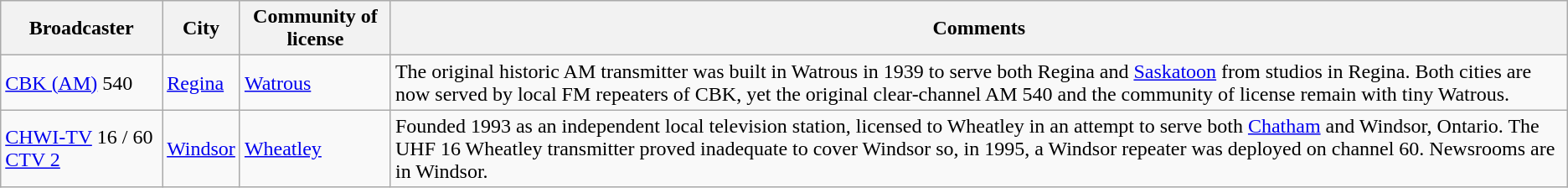<table class="wikitable">
<tr>
<th>Broadcaster</th>
<th>City</th>
<th>Community of license</th>
<th>Comments</th>
</tr>
<tr>
<td><a href='#'>CBK (AM)</a> 540</td>
<td><a href='#'>Regina</a></td>
<td><a href='#'>Watrous</a></td>
<td>The original historic AM transmitter was built in Watrous in 1939 to serve both Regina and <a href='#'>Saskatoon</a> from studios in Regina. Both cities are now served by local FM repeaters of CBK, yet the original clear-channel AM 540 and the community of license remain with tiny Watrous.</td>
</tr>
<tr>
<td><a href='#'>CHWI-TV</a> 16 / 60 <a href='#'>CTV 2</a></td>
<td><a href='#'>Windsor</a></td>
<td><a href='#'>Wheatley</a></td>
<td>Founded 1993 as an independent local television station, licensed to Wheatley in an attempt to serve both <a href='#'>Chatham</a> and Windsor, Ontario. The UHF 16 Wheatley transmitter proved inadequate to cover Windsor so, in 1995, a Windsor repeater was deployed on channel 60. Newsrooms are in Windsor.</td>
</tr>
</table>
